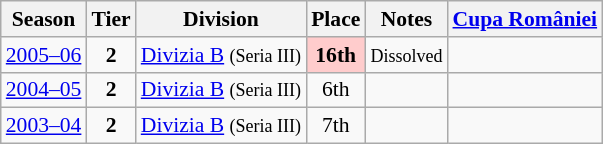<table class="wikitable" style="text-align:center; font-size:90%">
<tr>
<th>Season</th>
<th>Tier</th>
<th>Division</th>
<th>Place</th>
<th>Notes</th>
<th><a href='#'>Cupa României</a></th>
</tr>
<tr>
<td><a href='#'>2005–06</a></td>
<td><strong>2</strong></td>
<td><a href='#'>Divizia B</a> <small>(Seria III)</small></td>
<td align=center bgcolor=#FFCCCC><strong>16th</strong></td>
<td><small>Dissolved</small></td>
<td></td>
</tr>
<tr>
<td><a href='#'>2004–05</a></td>
<td><strong>2</strong></td>
<td><a href='#'>Divizia B</a> <small>(Seria III)</small></td>
<td>6th</td>
<td></td>
<td></td>
</tr>
<tr>
<td><a href='#'>2003–04</a></td>
<td><strong>2</strong></td>
<td><a href='#'>Divizia B</a> <small>(Seria III)</small></td>
<td>7th</td>
<td></td>
<td></td>
</tr>
</table>
